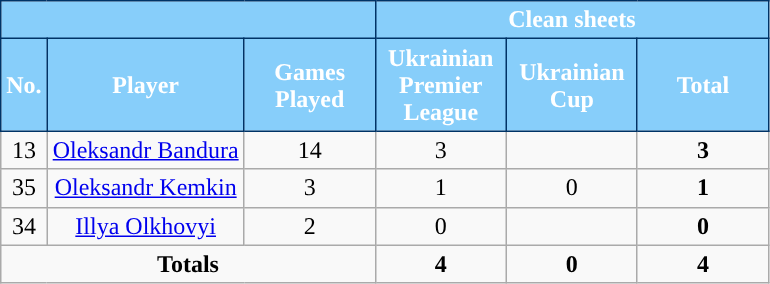<table class="wikitable sortable alternance" style="text-align:center">
<tr>
<th colspan="3" style="background:#87CEFA;border:1px solid #003366"></th>
<th colspan="4" style="background:#87CEFA;color:white;border:1px solid #003366">Clean sheets</th>
</tr>
<tr>
<th style="background-color:#87CEFA;color:white;border:1px solid #003366">No.</th>
<th style="background-color:#87CEFA;color:white;border:1px solid #003366">Player</th>
<th width=80 style="background-color:#87CEFA;color:white;border:1px solid #003366">Games Played</th>
<th width=80 style="background-color:#87CEFA;color:white;border:1px solid #003366">Ukrainian Premier League</th>
<th width=80 style="background-color:#87CEFA;color:white;border:1px solid #003366">Ukrainian Cup</th>
<th width=80 style="background-color:#87CEFA;color:white;border:1px solid #003366">Total</th>
</tr>
<tr>
<td>13</td>
<td> <a href='#'>Oleksandr Bandura</a></td>
<td>14</td>
<td>3</td>
<td></td>
<td><strong>3</strong></td>
</tr>
<tr>
<td>35</td>
<td> <a href='#'>Oleksandr Kemkin</a></td>
<td>3</td>
<td>1</td>
<td>0</td>
<td><strong>1</strong></td>
</tr>
<tr>
<td>34</td>
<td> <a href='#'>Illya Olkhovyi</a></td>
<td>2</td>
<td>0</td>
<td></td>
<td><strong>0</strong></td>
</tr>
<tr class="sortbottom">
<td colspan="3"><strong>Totals</strong></td>
<td><strong>4</strong></td>
<td><strong>0</strong></td>
<td><strong>4</strong></td>
</tr>
</table>
